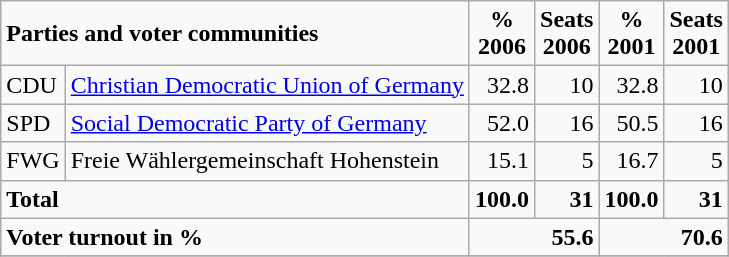<table class="wikitable">
<tr --  class="hintergrundfarbe5">
<td colspan="2"><strong>Parties and voter communities</strong></td>
<td align="center"><strong>%<br>2006</strong></td>
<td align="center"><strong>Seats<br>2006</strong></td>
<td align="center"><strong>%<br>2001</strong></td>
<td align="center"><strong>Seats<br>2001</strong></td>
</tr>
<tr --->
<td>CDU</td>
<td><a href='#'>Christian Democratic Union of Germany</a></td>
<td align="right">32.8</td>
<td align="right">10</td>
<td align="right">32.8</td>
<td align="right">10</td>
</tr>
<tr --->
<td>SPD</td>
<td><a href='#'>Social Democratic Party of Germany</a></td>
<td align="right">52.0</td>
<td align="right">16</td>
<td align="right">50.5</td>
<td align="right">16</td>
</tr>
<tr --->
<td>FWG</td>
<td>Freie Wählergemeinschaft Hohenstein</td>
<td align="right">15.1</td>
<td align="right">5</td>
<td align="right">16.7</td>
<td align="right">5</td>
</tr>
<tr -- class="hintergrundfarbe5">
<td colspan="2"><strong>Total</strong></td>
<td align="right"><strong>100.0</strong></td>
<td align="right"><strong>31</strong></td>
<td align="right"><strong>100.0</strong></td>
<td align="right"><strong>31</strong></td>
</tr>
<tr -- class="hintergrundfarbe5">
<td colspan="2"><strong>Voter turnout in %</strong></td>
<td colspan="2" align="right"><strong>55.6</strong></td>
<td colspan="2" align="right"><strong>70.6</strong></td>
</tr>
<tr --->
</tr>
</table>
